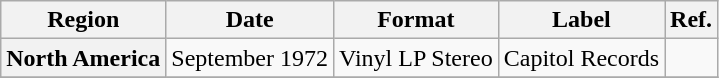<table class="wikitable plainrowheaders">
<tr>
<th scope="col">Region</th>
<th scope="col">Date</th>
<th scope="col">Format</th>
<th scope="col">Label</th>
<th scope="col">Ref.</th>
</tr>
<tr>
<th scope="row">North America</th>
<td>September 1972</td>
<td>Vinyl LP Stereo</td>
<td>Capitol Records</td>
<td></td>
</tr>
<tr>
</tr>
</table>
